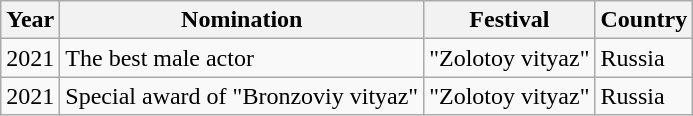<table class="wikitable">
<tr>
<th>Year</th>
<th>Nomination</th>
<th>Festival</th>
<th>Country</th>
</tr>
<tr>
<td>2021</td>
<td>The best male actor</td>
<td>"Zolotoy vityaz"</td>
<td>Russia</td>
</tr>
<tr>
<td>2021</td>
<td>Special award of "Bronzoviy vityaz"</td>
<td>"Zolotoy vityaz"</td>
<td>Russia</td>
</tr>
</table>
